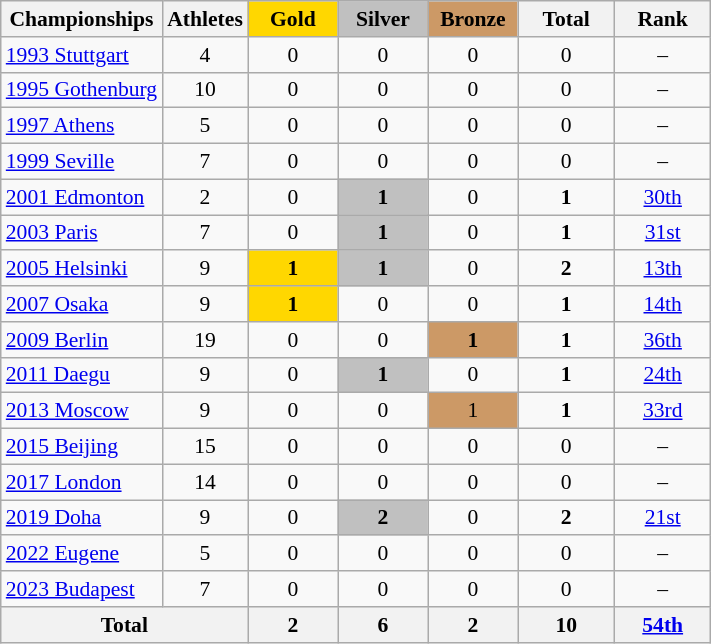<table class="wikitable" style="text-align:center; font-size:90%;">
<tr>
<th>Championships</th>
<th>Athletes</th>
<td style="background:gold; width:3.7em; font-weight:bold;">Gold</td>
<td style="background:silver; width:3.7em; font-weight:bold;">Silver</td>
<td style="background:#cc9966; width:3.7em; font-weight:bold;">Bronze</td>
<th style="width:4em; font-weight:bold;">Total</th>
<th style="width:4em; font-weight:bold;">Rank</th>
</tr>
<tr>
<td align=left><a href='#'>1993 Stuttgart</a></td>
<td>4</td>
<td>0</td>
<td>0</td>
<td>0</td>
<td>0</td>
<td>–</td>
</tr>
<tr>
<td align=left><a href='#'>1995 Gothenburg</a></td>
<td>10</td>
<td>0</td>
<td>0</td>
<td>0</td>
<td>0</td>
<td>–</td>
</tr>
<tr>
<td align=left><a href='#'>1997 Athens</a></td>
<td>5</td>
<td>0</td>
<td>0</td>
<td>0</td>
<td>0</td>
<td>–</td>
</tr>
<tr>
<td align=left><a href='#'>1999 Seville</a></td>
<td>7</td>
<td>0</td>
<td>0</td>
<td>0</td>
<td>0</td>
<td>–</td>
</tr>
<tr>
<td align=left><a href='#'>2001 Edmonton</a></td>
<td>2</td>
<td>0</td>
<td style="background:silver;"><strong>1</strong></td>
<td>0</td>
<td><strong>1</strong></td>
<td><a href='#'>30th</a></td>
</tr>
<tr>
<td align=left><a href='#'>2003 Paris</a></td>
<td>7</td>
<td>0</td>
<td style="background:silver;"><strong>1</strong></td>
<td>0</td>
<td><strong>1</strong></td>
<td><a href='#'>31st</a></td>
</tr>
<tr>
<td align=left><a href='#'>2005 Helsinki</a></td>
<td>9</td>
<td style="background:gold;"><strong>1</strong></td>
<td style="background:silver;"><strong>1</strong></td>
<td>0</td>
<td><strong>2</strong></td>
<td><a href='#'>13th</a></td>
</tr>
<tr>
<td align=left><a href='#'>2007 Osaka</a></td>
<td>9</td>
<td style="background:gold;"><strong>1</strong></td>
<td>0</td>
<td>0</td>
<td><strong>1</strong></td>
<td><a href='#'>14th</a></td>
</tr>
<tr>
<td align=left><a href='#'>2009 Berlin</a></td>
<td>19</td>
<td>0</td>
<td>0</td>
<td style="background:#cc9966;"><strong>1</strong></td>
<td><strong>1</strong></td>
<td><a href='#'>36th</a></td>
</tr>
<tr>
<td align=left><a href='#'>2011 Daegu</a></td>
<td>9</td>
<td>0</td>
<td style="background:silver;"><strong>1</strong></td>
<td>0</td>
<td><strong>1</strong></td>
<td><a href='#'>24th</a></td>
</tr>
<tr>
<td align=left><a href='#'>2013 Moscow</a></td>
<td>9</td>
<td>0</td>
<td>0</td>
<td style="background:#cc9966;">1</td>
<td><strong>1</strong></td>
<td><a href='#'>33rd</a></td>
</tr>
<tr>
<td align=left><a href='#'>2015 Beijing</a></td>
<td>15</td>
<td>0</td>
<td>0</td>
<td>0</td>
<td>0</td>
<td>–</td>
</tr>
<tr>
<td align=left><a href='#'>2017 London</a></td>
<td>14</td>
<td>0</td>
<td>0</td>
<td>0</td>
<td>0</td>
<td>–</td>
</tr>
<tr>
<td align=left><a href='#'>2019 Doha</a></td>
<td>9</td>
<td>0</td>
<td style="background:silver;"><strong>2</strong></td>
<td>0</td>
<td><strong>2</strong></td>
<td><a href='#'>21st</a></td>
</tr>
<tr>
<td align=left><a href='#'>2022 Eugene</a></td>
<td>5</td>
<td>0</td>
<td>0</td>
<td>0</td>
<td>0</td>
<td>–</td>
</tr>
<tr>
<td align=left><a href='#'>2023 Budapest</a></td>
<td>7</td>
<td>0</td>
<td>0</td>
<td>0</td>
<td>0</td>
<td>–</td>
</tr>
<tr>
<th colspan=2>Total</th>
<th>2</th>
<th>6</th>
<th>2</th>
<th>10</th>
<th><a href='#'>54th</a></th>
</tr>
</table>
